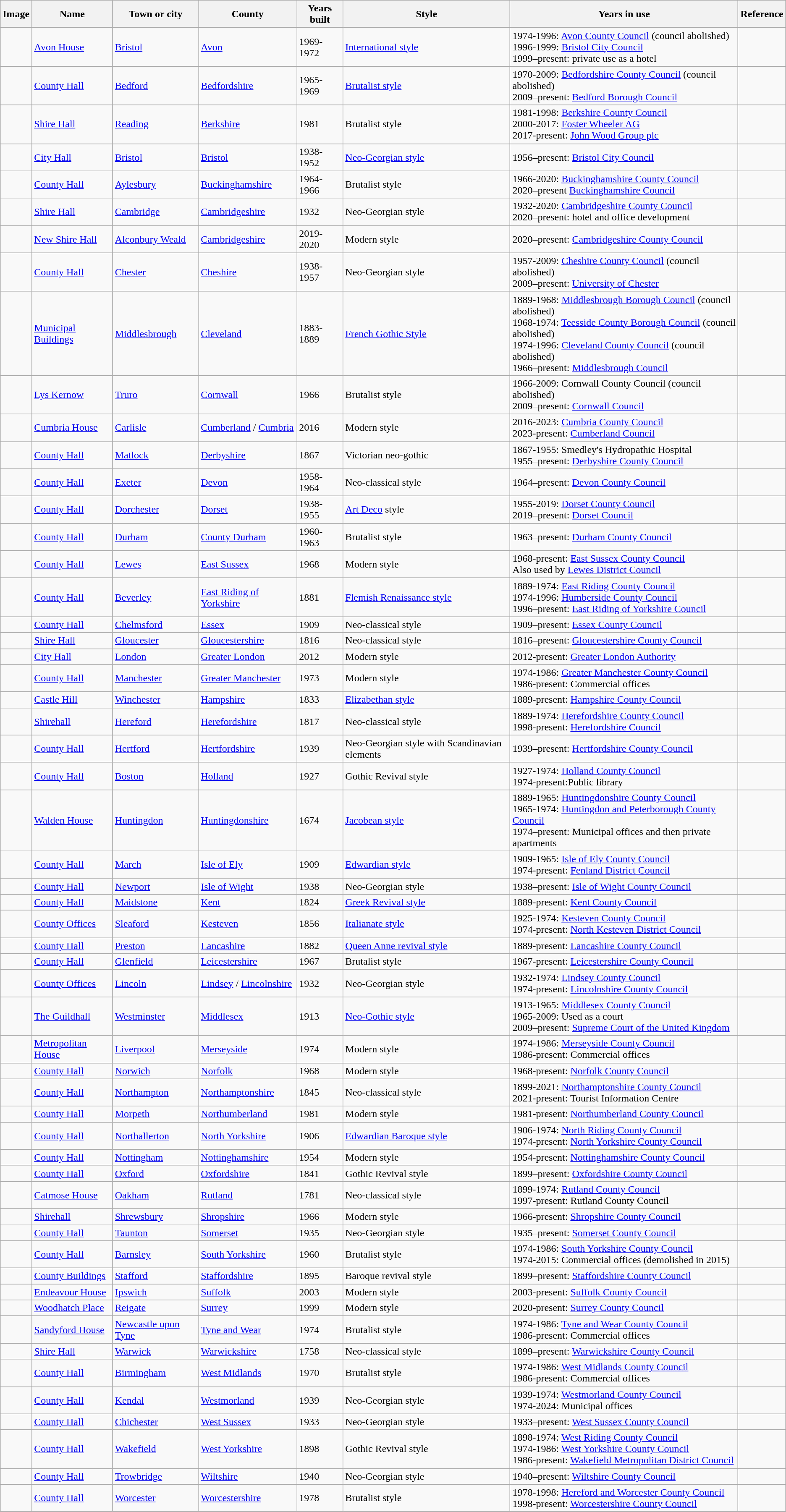<table class="wikitable sortable">
<tr>
<th>Image</th>
<th>Name</th>
<th>Town or city</th>
<th>County</th>
<th>Years built</th>
<th>Style</th>
<th>Years in use</th>
<th>Reference</th>
</tr>
<tr>
<td></td>
<td><a href='#'>Avon House</a></td>
<td><a href='#'>Bristol</a></td>
<td><a href='#'>Avon</a></td>
<td>1969-1972</td>
<td><a href='#'>International style</a></td>
<td>1974-1996: <a href='#'>Avon County Council</a> (council abolished) <br> 1996-1999: <a href='#'>Bristol City Council</a> <br> 1999–present: private use as a hotel</td>
<td></td>
</tr>
<tr>
<td></td>
<td><a href='#'>County Hall</a></td>
<td><a href='#'>Bedford</a></td>
<td><a href='#'>Bedfordshire</a></td>
<td>1965-1969</td>
<td><a href='#'>Brutalist style</a></td>
<td>1970-2009: <a href='#'>Bedfordshire County Council</a> (council abolished) <br> 2009–present: <a href='#'>Bedford Borough Council</a></td>
<td></td>
</tr>
<tr>
<td></td>
<td><a href='#'>Shire Hall</a></td>
<td><a href='#'>Reading</a></td>
<td><a href='#'>Berkshire</a></td>
<td>1981</td>
<td>Brutalist style</td>
<td>1981-1998: <a href='#'>Berkshire County Council</a> <br> 2000-2017: <a href='#'>Foster Wheeler AG</a> <br> 2017-present: <a href='#'>John Wood Group plc</a></td>
<td></td>
</tr>
<tr>
<td></td>
<td><a href='#'>City Hall</a></td>
<td><a href='#'>Bristol</a></td>
<td><a href='#'>Bristol</a></td>
<td>1938-1952</td>
<td><a href='#'>Neo-Georgian style</a></td>
<td>1956–present: <a href='#'>Bristol City Council</a></td>
<td></td>
</tr>
<tr>
<td></td>
<td><a href='#'>County Hall</a></td>
<td><a href='#'>Aylesbury</a></td>
<td><a href='#'>Buckinghamshire</a></td>
<td>1964-1966</td>
<td>Brutalist style</td>
<td>1966-2020: <a href='#'>Buckinghamshire County Council</a> <br> 2020–present <a href='#'>Buckinghamshire Council</a></td>
<td></td>
</tr>
<tr>
<td></td>
<td><a href='#'>Shire Hall</a></td>
<td><a href='#'>Cambridge</a></td>
<td><a href='#'>Cambridgeshire</a></td>
<td>1932</td>
<td>Neo-Georgian style</td>
<td>1932-2020: <a href='#'>Cambridgeshire County Council</a> <br> 2020–present: hotel and office development</td>
<td></td>
</tr>
<tr>
<td></td>
<td><a href='#'>New Shire Hall</a></td>
<td><a href='#'>Alconbury Weald</a></td>
<td><a href='#'>Cambridgeshire</a></td>
<td>2019-2020</td>
<td>Modern style</td>
<td>2020–present: <a href='#'>Cambridgeshire County Council</a></td>
<td></td>
</tr>
<tr>
<td></td>
<td><a href='#'>County Hall</a></td>
<td><a href='#'>Chester</a></td>
<td><a href='#'>Cheshire</a></td>
<td>1938-1957</td>
<td>Neo-Georgian style</td>
<td>1957-2009: <a href='#'>Cheshire County Council</a> (council abolished)<br>2009–present: <a href='#'>University of Chester</a></td>
<td></td>
</tr>
<tr>
<td></td>
<td><a href='#'>Municipal Buildings</a></td>
<td><a href='#'>Middlesbrough</a></td>
<td><a href='#'>Cleveland</a></td>
<td>1883-1889</td>
<td><a href='#'>French Gothic Style</a></td>
<td>1889-1968: <a href='#'>Middlesbrough Borough Council</a> (council abolished) <br> 1968-1974: <a href='#'>Teesside County Borough Council</a> (council abolished) <br> 1974-1996: <a href='#'>Cleveland County Council</a> (council abolished) <br> 1966–present: <a href='#'>Middlesbrough Council</a></td>
<td></td>
</tr>
<tr>
<td></td>
<td><a href='#'>Lys Kernow</a></td>
<td><a href='#'>Truro</a></td>
<td><a href='#'>Cornwall</a></td>
<td>1966</td>
<td>Brutalist style</td>
<td>1966-2009: Cornwall County Council (council abolished) <br> 2009–present: <a href='#'>Cornwall Council</a></td>
<td></td>
</tr>
<tr>
<td></td>
<td><a href='#'>Cumbria House</a></td>
<td><a href='#'>Carlisle</a></td>
<td><a href='#'>Cumberland</a> / <a href='#'>Cumbria</a></td>
<td>2016</td>
<td>Modern style</td>
<td>2016-2023: <a href='#'>Cumbria County Council</a> <br> 2023-present: <a href='#'>Cumberland Council</a></td>
<td></td>
</tr>
<tr>
<td></td>
<td><a href='#'>County Hall</a></td>
<td><a href='#'>Matlock</a></td>
<td><a href='#'>Derbyshire</a></td>
<td>1867</td>
<td>Victorian neo-gothic</td>
<td>1867-1955: Smedley's Hydropathic Hospital <br> 1955–present: <a href='#'>Derbyshire County Council</a></td>
<td></td>
</tr>
<tr>
<td></td>
<td><a href='#'>County Hall</a></td>
<td><a href='#'>Exeter</a></td>
<td><a href='#'>Devon</a></td>
<td>1958-1964</td>
<td>Neo-classical style</td>
<td>1964–present: <a href='#'>Devon County Council</a></td>
<td></td>
</tr>
<tr>
<td></td>
<td><a href='#'>County Hall</a></td>
<td><a href='#'>Dorchester</a></td>
<td><a href='#'>Dorset</a></td>
<td>1938-1955</td>
<td><a href='#'>Art Deco</a> style</td>
<td>1955-2019: <a href='#'>Dorset County Council</a> <br> 2019–present: <a href='#'>Dorset Council</a></td>
<td></td>
</tr>
<tr>
<td></td>
<td><a href='#'>County Hall</a></td>
<td><a href='#'>Durham</a></td>
<td><a href='#'>County Durham</a></td>
<td>1960-1963</td>
<td>Brutalist style</td>
<td>1963–present: <a href='#'>Durham County Council</a></td>
<td></td>
</tr>
<tr>
<td></td>
<td><a href='#'>County Hall</a></td>
<td><a href='#'>Lewes</a></td>
<td><a href='#'>East Sussex</a></td>
<td>1968</td>
<td>Modern style</td>
<td>1968-present: <a href='#'>East Sussex County Council</a> <br> Also used by <a href='#'>Lewes District Council</a></td>
<td></td>
</tr>
<tr>
<td></td>
<td><a href='#'>County Hall</a></td>
<td><a href='#'>Beverley</a></td>
<td><a href='#'>East Riding of Yorkshire</a></td>
<td>1881</td>
<td><a href='#'>Flemish Renaissance style</a></td>
<td>1889-1974: <a href='#'>East Riding County Council</a><br> 1974-1996: <a href='#'>Humberside County Council</a> <br> 1996–present: <a href='#'>East Riding of Yorkshire Council</a></td>
<td></td>
</tr>
<tr>
<td></td>
<td><a href='#'>County Hall</a></td>
<td><a href='#'>Chelmsford</a></td>
<td><a href='#'>Essex</a></td>
<td>1909</td>
<td>Neo-classical style</td>
<td>1909–present: <a href='#'>Essex County Council</a></td>
<td></td>
</tr>
<tr>
<td></td>
<td><a href='#'>Shire Hall</a></td>
<td><a href='#'>Gloucester</a></td>
<td><a href='#'>Gloucestershire</a></td>
<td>1816</td>
<td>Neo-classical style</td>
<td>1816–present: <a href='#'>Gloucestershire County Council</a></td>
<td></td>
</tr>
<tr>
<td></td>
<td><a href='#'>City Hall</a></td>
<td><a href='#'>London</a></td>
<td><a href='#'>Greater London</a></td>
<td>2012</td>
<td>Modern style</td>
<td>2012-present: <a href='#'>Greater London Authority</a></td>
<td></td>
</tr>
<tr>
<td></td>
<td><a href='#'>County Hall</a></td>
<td><a href='#'>Manchester</a></td>
<td><a href='#'>Greater Manchester</a></td>
<td>1973</td>
<td>Modern style</td>
<td>1974-1986: <a href='#'>Greater Manchester County Council</a><br>1986-present: Commercial offices</td>
<td></td>
</tr>
<tr>
<td></td>
<td><a href='#'>Castle Hill</a></td>
<td><a href='#'>Winchester</a></td>
<td><a href='#'>Hampshire</a></td>
<td>1833</td>
<td><a href='#'>Elizabethan style</a></td>
<td>1889-present: <a href='#'>Hampshire County Council</a></td>
<td></td>
</tr>
<tr>
<td></td>
<td><a href='#'>Shirehall</a></td>
<td><a href='#'>Hereford</a></td>
<td><a href='#'>Herefordshire</a></td>
<td>1817</td>
<td>Neo-classical style</td>
<td>1889-1974: <a href='#'>Herefordshire County Council</a><br>1998-present: <a href='#'>Herefordshire Council</a></td>
<td></td>
</tr>
<tr>
<td></td>
<td><a href='#'>County Hall</a></td>
<td><a href='#'>Hertford</a></td>
<td><a href='#'>Hertfordshire</a></td>
<td>1939</td>
<td>Neo-Georgian style with Scandinavian elements</td>
<td>1939–present: <a href='#'>Hertfordshire County Council</a></td>
<td></td>
</tr>
<tr>
<td></td>
<td><a href='#'>County Hall</a></td>
<td><a href='#'>Boston</a></td>
<td><a href='#'>Holland</a></td>
<td>1927</td>
<td>Gothic Revival style</td>
<td>1927-1974: <a href='#'>Holland County Council</a><br>1974-present:Public library</td>
<td></td>
</tr>
<tr>
<td></td>
<td><a href='#'>Walden House</a></td>
<td><a href='#'>Huntingdon</a></td>
<td><a href='#'>Huntingdonshire</a></td>
<td>1674</td>
<td><a href='#'>Jacobean style</a></td>
<td>1889-1965: <a href='#'>Huntingdonshire County Council</a><br>1965-1974: <a href='#'>Huntingdon and Peterborough County Council </a><br>1974–present: Municipal offices and then private apartments</td>
<td></td>
</tr>
<tr>
<td></td>
<td><a href='#'>County Hall</a></td>
<td><a href='#'>March</a></td>
<td><a href='#'>Isle of Ely</a></td>
<td>1909</td>
<td><a href='#'>Edwardian style</a></td>
<td>1909-1965: <a href='#'>Isle of Ely County Council</a><br>1974-present: <a href='#'>Fenland District Council</a></td>
<td></td>
</tr>
<tr>
<td></td>
<td><a href='#'>County Hall</a></td>
<td><a href='#'>Newport</a></td>
<td><a href='#'>Isle of Wight</a></td>
<td>1938</td>
<td>Neo-Georgian style</td>
<td>1938–present: <a href='#'>Isle of Wight County Council</a></td>
<td></td>
</tr>
<tr>
<td></td>
<td><a href='#'>County Hall</a></td>
<td><a href='#'>Maidstone</a></td>
<td><a href='#'>Kent</a></td>
<td>1824</td>
<td><a href='#'>Greek Revival style</a></td>
<td>1889-present: <a href='#'>Kent County Council</a></td>
<td></td>
</tr>
<tr>
<td></td>
<td><a href='#'>County Offices</a></td>
<td><a href='#'>Sleaford</a></td>
<td><a href='#'>Kesteven</a></td>
<td>1856</td>
<td><a href='#'>Italianate style</a></td>
<td>1925-1974: <a href='#'>Kesteven County Council</a><br>1974-present: <a href='#'>North Kesteven District Council</a></td>
<td></td>
</tr>
<tr>
<td></td>
<td><a href='#'>County Hall</a></td>
<td><a href='#'>Preston</a></td>
<td><a href='#'>Lancashire</a></td>
<td>1882</td>
<td><a href='#'>Queen Anne revival style</a></td>
<td>1889-present: <a href='#'>Lancashire County Council</a></td>
<td></td>
</tr>
<tr>
<td></td>
<td><a href='#'>County Hall</a></td>
<td><a href='#'>Glenfield</a></td>
<td><a href='#'>Leicestershire</a></td>
<td>1967</td>
<td>Brutalist style</td>
<td>1967-present: <a href='#'>Leicestershire County Council</a></td>
<td></td>
</tr>
<tr>
<td></td>
<td><a href='#'>County Offices</a></td>
<td><a href='#'>Lincoln</a></td>
<td><a href='#'>Lindsey</a> / <a href='#'>Lincolnshire</a></td>
<td>1932</td>
<td>Neo-Georgian style</td>
<td>1932-1974: <a href='#'>Lindsey County Council</a><br>1974-present: <a href='#'>Lincolnshire County Council</a></td>
<td></td>
</tr>
<tr>
<td></td>
<td><a href='#'>The Guildhall</a></td>
<td><a href='#'>Westminster</a></td>
<td><a href='#'>Middlesex</a></td>
<td>1913</td>
<td><a href='#'>Neo-Gothic style</a></td>
<td>1913-1965: <a href='#'>Middlesex County Council</a><br>1965-2009: Used as a court<br>2009–present: <a href='#'>Supreme Court of the United Kingdom</a></td>
<td></td>
</tr>
<tr>
<td></td>
<td><a href='#'>Metropolitan House</a></td>
<td><a href='#'>Liverpool</a></td>
<td><a href='#'>Merseyside</a></td>
<td>1974</td>
<td>Modern style</td>
<td>1974-1986: <a href='#'>Merseyside County Council</a><br>1986-present: Commercial offices</td>
<td></td>
</tr>
<tr>
<td></td>
<td><a href='#'>County Hall</a></td>
<td><a href='#'>Norwich</a></td>
<td><a href='#'>Norfolk</a></td>
<td>1968</td>
<td>Modern style</td>
<td>1968-present: <a href='#'>Norfolk County Council</a></td>
<td></td>
</tr>
<tr>
<td></td>
<td><a href='#'>County Hall</a></td>
<td><a href='#'>Northampton</a></td>
<td><a href='#'>Northamptonshire</a></td>
<td>1845</td>
<td>Neo-classical style</td>
<td>1899-2021: <a href='#'>Northamptonshire County Council</a><br>2021-present: Tourist Information Centre</td>
<td></td>
</tr>
<tr>
<td></td>
<td><a href='#'>County Hall</a></td>
<td><a href='#'>Morpeth</a></td>
<td><a href='#'>Northumberland</a></td>
<td>1981</td>
<td>Modern style</td>
<td>1981-present: <a href='#'>Northumberland County Council</a></td>
<td></td>
</tr>
<tr>
<td></td>
<td><a href='#'>County Hall</a></td>
<td><a href='#'>Northallerton</a></td>
<td><a href='#'>North Yorkshire</a></td>
<td>1906</td>
<td><a href='#'>Edwardian Baroque style</a></td>
<td>1906-1974: <a href='#'>North Riding County Council</a><br>1974-present: <a href='#'>North Yorkshire County Council</a></td>
<td></td>
</tr>
<tr>
<td></td>
<td><a href='#'>County Hall</a></td>
<td><a href='#'>Nottingham</a></td>
<td><a href='#'>Nottinghamshire</a></td>
<td>1954</td>
<td>Modern style</td>
<td>1954-present: <a href='#'>Nottinghamshire County Council</a></td>
<td></td>
</tr>
<tr>
<td></td>
<td><a href='#'>County Hall</a></td>
<td><a href='#'>Oxford</a></td>
<td><a href='#'>Oxfordshire</a></td>
<td>1841</td>
<td>Gothic Revival style</td>
<td>1899–present: <a href='#'>Oxfordshire County Council</a></td>
<td></td>
</tr>
<tr>
<td></td>
<td><a href='#'>Catmose House</a></td>
<td><a href='#'>Oakham</a></td>
<td><a href='#'>Rutland</a></td>
<td>1781</td>
<td>Neo-classical style</td>
<td>1899-1974: <a href='#'>Rutland County Council</a><br>1997-present: Rutland County Council</td>
<td></td>
</tr>
<tr>
<td></td>
<td><a href='#'>Shirehall</a></td>
<td><a href='#'>Shrewsbury</a></td>
<td><a href='#'>Shropshire</a></td>
<td>1966</td>
<td>Modern style</td>
<td>1966-present: <a href='#'>Shropshire County Council</a></td>
<td></td>
</tr>
<tr>
<td></td>
<td><a href='#'>County Hall</a></td>
<td><a href='#'>Taunton</a></td>
<td><a href='#'>Somerset</a></td>
<td>1935</td>
<td>Neo-Georgian style</td>
<td>1935–present: <a href='#'>Somerset County Council</a></td>
<td></td>
</tr>
<tr>
<td></td>
<td><a href='#'>County Hall</a></td>
<td><a href='#'>Barnsley</a></td>
<td><a href='#'>South Yorkshire</a></td>
<td>1960</td>
<td>Brutalist style</td>
<td>1974-1986: <a href='#'>South Yorkshire County Council</a><br>1974-2015: Commercial offices (demolished in 2015)</td>
<td></td>
</tr>
<tr>
<td></td>
<td><a href='#'>County Buildings</a></td>
<td><a href='#'>Stafford</a></td>
<td><a href='#'>Staffordshire</a></td>
<td>1895</td>
<td>Baroque revival style</td>
<td>1899–present: <a href='#'>Staffordshire County Council</a></td>
<td></td>
</tr>
<tr>
<td></td>
<td><a href='#'>Endeavour House</a></td>
<td><a href='#'>Ipswich</a></td>
<td><a href='#'>Suffolk</a></td>
<td>2003</td>
<td>Modern style</td>
<td>2003-present: <a href='#'>Suffolk County Council</a></td>
<td></td>
</tr>
<tr>
<td></td>
<td><a href='#'>Woodhatch Place</a></td>
<td><a href='#'>Reigate</a></td>
<td><a href='#'>Surrey</a></td>
<td>1999</td>
<td>Modern style</td>
<td>2020-present: <a href='#'>Surrey County Council</a></td>
<td></td>
</tr>
<tr>
<td></td>
<td><a href='#'>Sandyford House</a></td>
<td><a href='#'>Newcastle upon Tyne</a></td>
<td><a href='#'>Tyne and Wear</a></td>
<td>1974</td>
<td>Brutalist style</td>
<td>1974-1986: <a href='#'>Tyne and Wear County Council</a><br>1986-present: Commercial offices</td>
<td></td>
</tr>
<tr>
<td></td>
<td><a href='#'>Shire Hall</a></td>
<td><a href='#'>Warwick</a></td>
<td><a href='#'>Warwickshire</a></td>
<td>1758</td>
<td>Neo-classical style</td>
<td>1899–present: <a href='#'>Warwickshire County Council</a></td>
<td></td>
</tr>
<tr>
<td></td>
<td><a href='#'>County Hall</a></td>
<td><a href='#'>Birmingham</a></td>
<td><a href='#'>West Midlands</a></td>
<td>1970</td>
<td>Brutalist style</td>
<td>1974-1986: <a href='#'>West Midlands County Council</a><br>1986-present: Commercial offices</td>
<td></td>
</tr>
<tr>
<td></td>
<td><a href='#'>County Hall</a></td>
<td><a href='#'>Kendal</a></td>
<td><a href='#'>Westmorland</a></td>
<td>1939</td>
<td>Neo-Georgian style</td>
<td>1939-1974: <a href='#'>Westmorland County Council</a><br>1974-2024: Municipal offices</td>
<td></td>
</tr>
<tr>
<td></td>
<td><a href='#'>County Hall</a></td>
<td><a href='#'>Chichester</a></td>
<td><a href='#'>West Sussex</a></td>
<td>1933</td>
<td>Neo-Georgian style</td>
<td>1933–present: <a href='#'>West Sussex County Council</a></td>
<td></td>
</tr>
<tr>
<td></td>
<td><a href='#'>County Hall</a></td>
<td><a href='#'>Wakefield</a></td>
<td><a href='#'>West Yorkshire</a></td>
<td>1898</td>
<td>Gothic Revival style</td>
<td>1898-1974: <a href='#'>West Riding County Council</a><br>1974-1986: <a href='#'>West Yorkshire County Council</a><br>1986-present: <a href='#'>Wakefield Metropolitan District Council</a></td>
<td></td>
</tr>
<tr>
<td></td>
<td><a href='#'>County Hall</a></td>
<td><a href='#'>Trowbridge</a></td>
<td><a href='#'>Wiltshire</a></td>
<td>1940</td>
<td>Neo-Georgian style</td>
<td>1940–present: <a href='#'>Wiltshire County Council</a></td>
<td></td>
</tr>
<tr>
<td></td>
<td><a href='#'>County Hall</a></td>
<td><a href='#'>Worcester</a></td>
<td><a href='#'>Worcestershire</a></td>
<td>1978</td>
<td>Brutalist style</td>
<td>1978-1998: <a href='#'>Hereford and Worcester County Council</a><br>1998-present: <a href='#'>Worcestershire County Council</a></td>
<td></td>
</tr>
</table>
